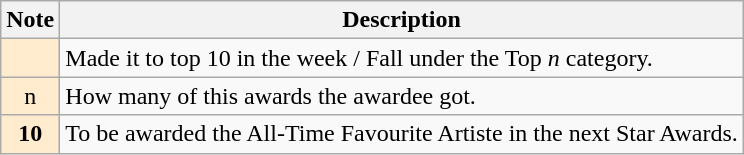<table class="wikitable">
<tr>
<th>Note</th>
<th>Description</th>
</tr>
<tr>
<td bgcolor="#FFEBCD"></td>
<td>Made it to top 10 in the week / Fall under the Top <em>n</em> category.</td>
</tr>
<tr>
<td bgcolor="#FFEBCD" align="center">n</td>
<td>How many of this awards the awardee got.</td>
</tr>
<tr>
<td bgcolor="#FFEBCD" align="center"><strong>10</strong></td>
<td>To be awarded the All-Time Favourite Artiste in the next Star Awards.</td>
</tr>
</table>
